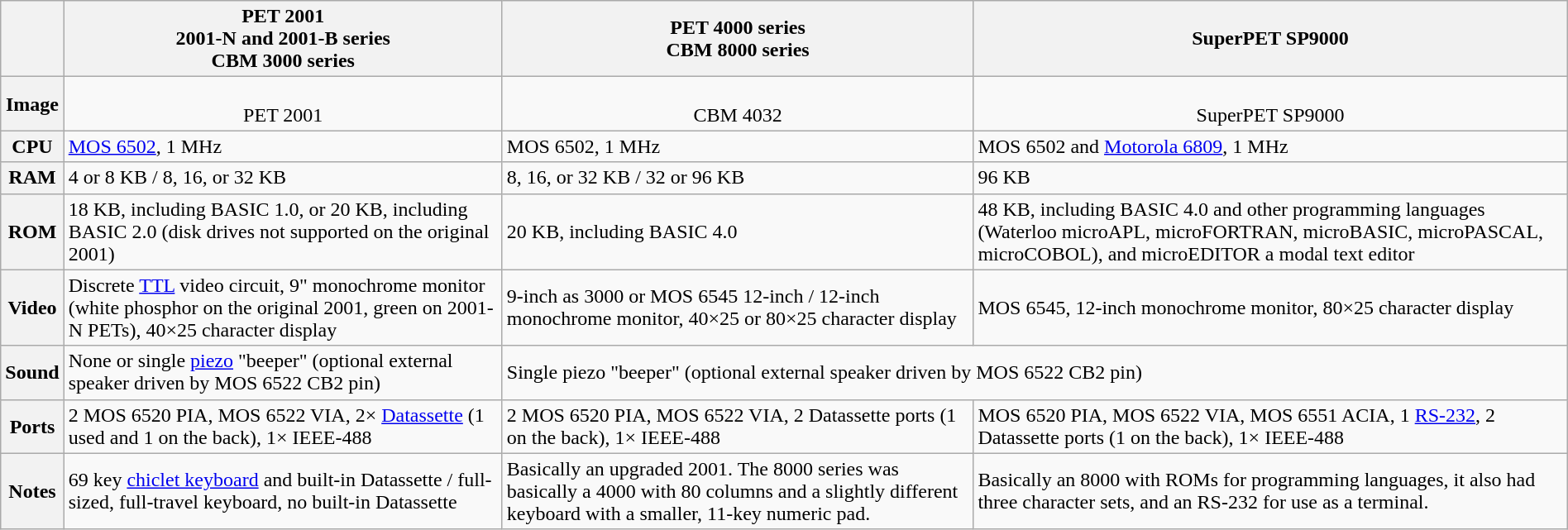<table class="wikitable" style="width:100%;">
<tr>
<th scope="col" style="width:40px;"></th>
<th scope="col">PET 2001<br>2001-N and 2001-B series<br>CBM 3000 series</th>
<th scope="col">PET 4000 series<br>CBM 8000 series</th>
<th scope="col">SuperPET SP9000</th>
</tr>
<tr>
<th scope="row">Image</th>
<td style="text-align:center;"><br>PET 2001</td>
<td style="text-align:center;"><br>CBM 4032</td>
<td style="text-align:center;"><br>SuperPET SP9000</td>
</tr>
<tr>
<th scope="row">CPU</th>
<td><a href='#'>MOS 6502</a>, 1 MHz</td>
<td>MOS 6502, 1 MHz</td>
<td>MOS 6502 and <a href='#'>Motorola 6809</a>, 1 MHz</td>
</tr>
<tr>
<th scope="row">RAM</th>
<td>4 or 8 KB / 8, 16, or 32 KB</td>
<td>8, 16, or 32 KB / 32 or 96 KB</td>
<td>96 KB</td>
</tr>
<tr>
<th scope="row">ROM</th>
<td>18 KB, including BASIC 1.0, or 20 KB, including BASIC 2.0 (disk drives not supported on the original 2001)</td>
<td>20 KB, including BASIC 4.0</td>
<td>48 KB, including BASIC 4.0 and other programming languages (Waterloo microAPL, microFORTRAN, microBASIC, microPASCAL, microCOBOL), and microEDITOR a modal text editor</td>
</tr>
<tr>
<th scope="row">Video</th>
<td>Discrete <a href='#'>TTL</a> video circuit, 9" monochrome monitor (white phosphor on the original 2001, green on 2001-N PETs), 40×25 character display</td>
<td>9-inch as 3000 or MOS 6545 12-inch / 12-inch monochrome monitor, 40×25 or 80×25 character display</td>
<td>MOS 6545, 12-inch monochrome monitor, 80×25 character display</td>
</tr>
<tr>
<th scope="row">Sound</th>
<td>None or single <a href='#'>piezo</a> "beeper" (optional external speaker driven by MOS 6522 CB2 pin)</td>
<td colspan="2">Single piezo "beeper" (optional external speaker driven by MOS 6522 CB2 pin)</td>
</tr>
<tr>
<th scope="row">Ports</th>
<td>2 MOS 6520 PIA, MOS 6522 VIA, 2× <a href='#'>Datassette</a> (1 used and 1 on the back), 1× IEEE-488</td>
<td>2 MOS 6520 PIA, MOS 6522 VIA, 2 Datassette ports (1 on the back), 1× IEEE-488</td>
<td>MOS 6520 PIA, MOS 6522 VIA, MOS 6551 ACIA, 1 <a href='#'>RS-232</a>, 2 Datassette ports (1 on the back), 1× IEEE-488</td>
</tr>
<tr>
<th scope="row">Notes</th>
<td>69 key <a href='#'>chiclet keyboard</a> and built-in Datassette / full-sized, full-travel keyboard, no built-in Datassette</td>
<td>Basically an upgraded 2001. The 8000 series was basically a 4000 with 80 columns and a slightly different keyboard with a smaller, 11-key numeric pad.</td>
<td>Basically an 8000 with ROMs for programming languages, it also had three character sets, and an RS-232 for use as a terminal.</td>
</tr>
</table>
